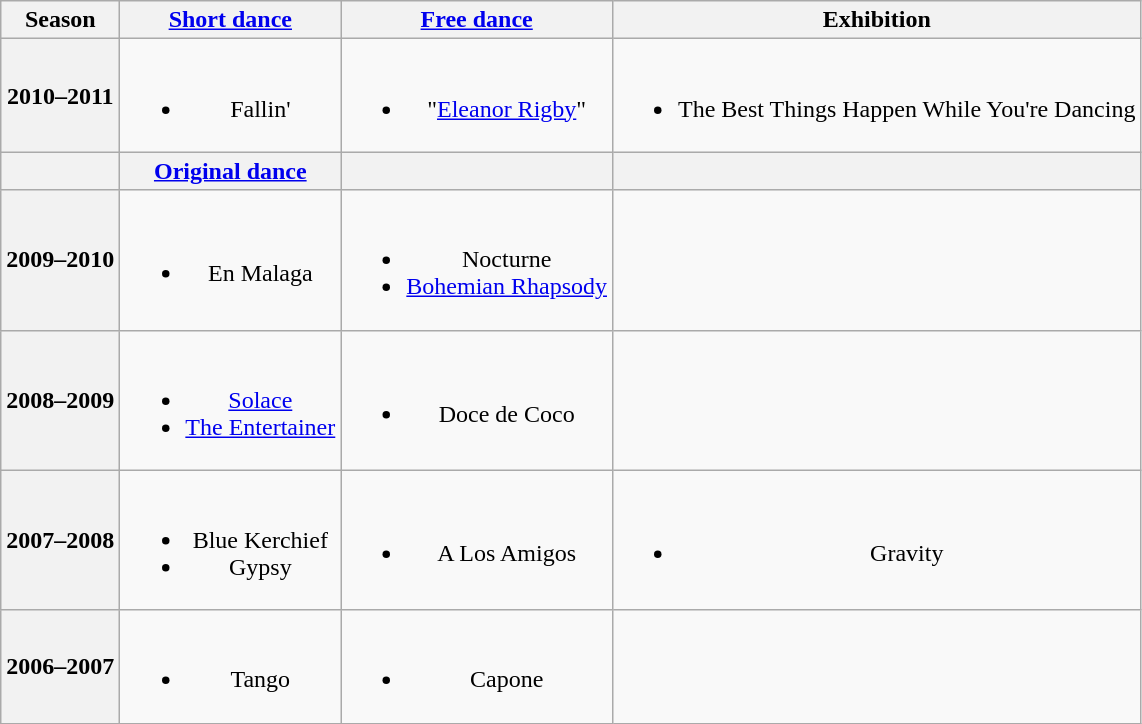<table class="wikitable" style="text-align:center">
<tr>
<th>Season</th>
<th><a href='#'>Short dance</a></th>
<th><a href='#'>Free dance</a></th>
<th>Exhibition</th>
</tr>
<tr>
<th>2010–2011 <br></th>
<td><br><ul><li>Fallin' <br></li></ul></td>
<td><br><ul><li>"<a href='#'>Eleanor Rigby</a>" <br></li></ul></td>
<td><br><ul><li>The Best Things Happen While You're Dancing <br></li></ul></td>
</tr>
<tr>
<th></th>
<th><a href='#'>Original dance</a></th>
<th></th>
<th></th>
</tr>
<tr>
<th>2009–2010 <br></th>
<td><br><ul><li>En Malaga <br></li></ul></td>
<td><br><ul><li>Nocturne <br></li><li><a href='#'>Bohemian Rhapsody</a> <br></li></ul></td>
<td></td>
</tr>
<tr>
<th>2008–2009 <br></th>
<td><br><ul><li> <a href='#'>Solace</a> <br></li><li> <a href='#'>The Entertainer</a> <br></li></ul></td>
<td><br><ul><li>Doce de Coco <br></li></ul></td>
<td></td>
</tr>
<tr>
<th>2007–2008 <br></th>
<td><br><ul><li>Blue Kerchief <br></li><li>Gypsy <br></li></ul></td>
<td><br><ul><li>A Los Amigos <br></li></ul></td>
<td><br><ul><li>Gravity <br></li></ul></td>
</tr>
<tr>
<th>2006–2007 <br></th>
<td><br><ul><li>Tango</li></ul></td>
<td><br><ul><li>Capone <br></li></ul></td>
<td></td>
</tr>
</table>
